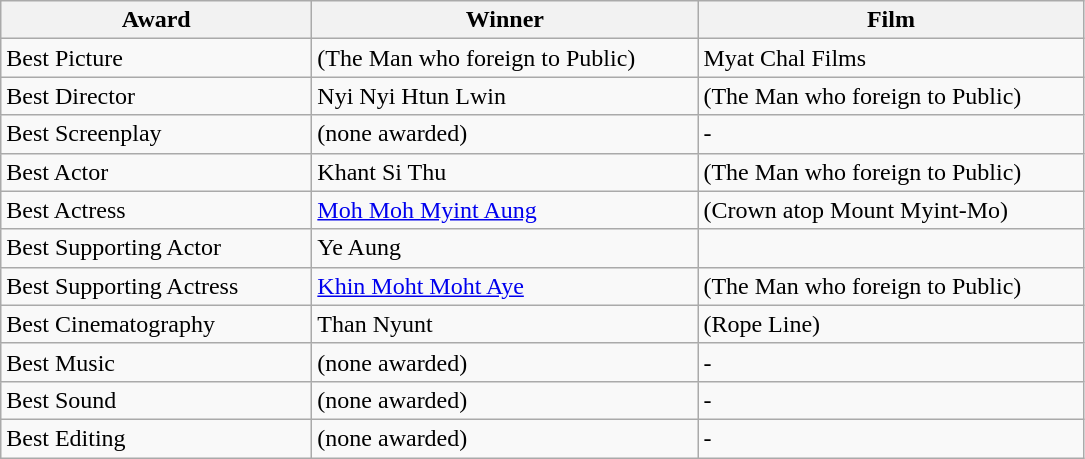<table class="wikitable">
<tr>
<th width="200"><strong>Award</strong></th>
<th width="250"><strong>Winner</strong></th>
<th width="250"><strong>Film</strong></th>
</tr>
<tr>
<td>Best Picture</td>
<td> (The Man who foreign to Public)</td>
<td>Myat Chal Films</td>
</tr>
<tr>
<td>Best Director</td>
<td>Nyi Nyi Htun Lwin</td>
<td> (The Man who foreign to Public)</td>
</tr>
<tr>
<td>Best Screenplay</td>
<td>(none awarded)</td>
<td>-</td>
</tr>
<tr>
<td>Best Actor</td>
<td>Khant Si Thu</td>
<td> (The Man who foreign to Public)</td>
</tr>
<tr>
<td>Best Actress</td>
<td><a href='#'>Moh Moh Myint Aung</a></td>
<td> (Crown atop Mount Myint-Mo)</td>
</tr>
<tr>
<td>Best Supporting Actor</td>
<td>Ye Aung</td>
<td></td>
</tr>
<tr>
<td>Best Supporting Actress</td>
<td><a href='#'>Khin Moht Moht Aye</a></td>
<td> (The Man who foreign to Public)</td>
</tr>
<tr>
<td>Best Cinematography</td>
<td>Than Nyunt</td>
<td> (Rope Line)</td>
</tr>
<tr>
<td>Best Music</td>
<td>(none awarded)</td>
<td>-</td>
</tr>
<tr>
<td>Best Sound</td>
<td>(none awarded)</td>
<td>-</td>
</tr>
<tr>
<td>Best Editing</td>
<td>(none awarded)</td>
<td>-</td>
</tr>
</table>
